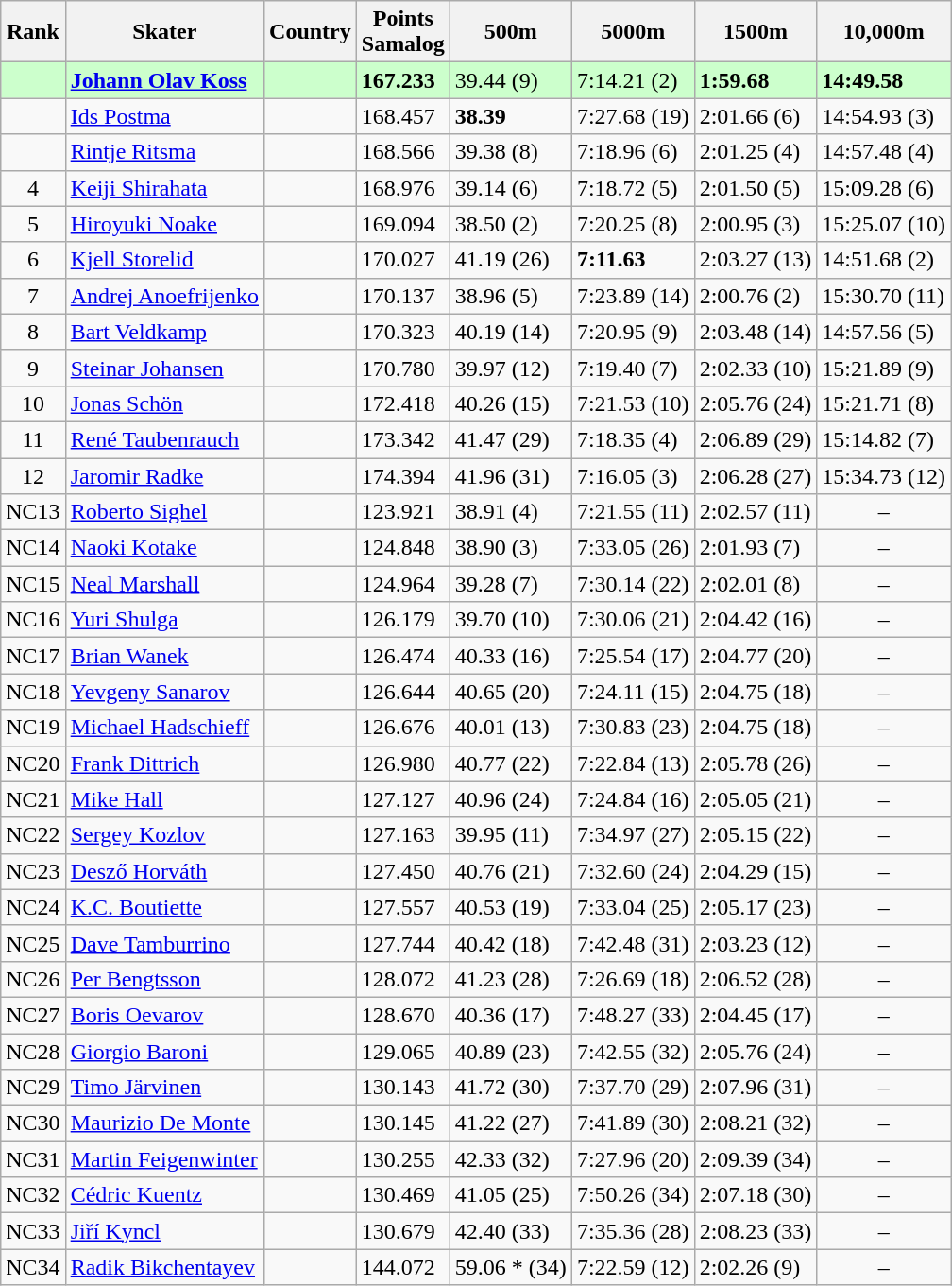<table class="wikitable sortable" style="text-align:left">
<tr>
<th>Rank</th>
<th>Skater</th>
<th>Country</th>
<th>Points <br> Samalog</th>
<th>500m</th>
<th>5000m</th>
<th>1500m</th>
<th>10,000m</th>
</tr>
<tr bgcolor=ccffcc>
<td style="text-align:center"></td>
<td><strong><a href='#'>Johann Olav Koss</a></strong></td>
<td></td>
<td><strong>167.233</strong></td>
<td>39.44 (9)</td>
<td>7:14.21 (2)</td>
<td><strong>1:59.68</strong> </td>
<td><strong>14:49.58</strong> </td>
</tr>
<tr>
<td style="text-align:center"></td>
<td><a href='#'>Ids Postma</a></td>
<td></td>
<td>168.457</td>
<td><strong>38.39</strong> </td>
<td>7:27.68 (19)</td>
<td>2:01.66 (6)</td>
<td>14:54.93 (3)</td>
</tr>
<tr>
<td style="text-align:center"></td>
<td><a href='#'>Rintje Ritsma</a></td>
<td></td>
<td>168.566</td>
<td>39.38 (8)</td>
<td>7:18.96 (6)</td>
<td>2:01.25 (4)</td>
<td>14:57.48 (4)</td>
</tr>
<tr>
<td style="text-align:center">4</td>
<td><a href='#'>Keiji Shirahata</a></td>
<td></td>
<td>168.976</td>
<td>39.14 (6)</td>
<td>7:18.72 (5)</td>
<td>2:01.50 (5)</td>
<td>15:09.28 (6)</td>
</tr>
<tr>
<td style="text-align:center">5</td>
<td><a href='#'>Hiroyuki Noake</a></td>
<td></td>
<td>169.094</td>
<td>38.50 (2)</td>
<td>7:20.25 (8)</td>
<td>2:00.95 (3)</td>
<td>15:25.07 (10)</td>
</tr>
<tr>
<td style="text-align:center">6</td>
<td><a href='#'>Kjell Storelid</a></td>
<td></td>
<td>170.027</td>
<td>41.19 (26)</td>
<td><strong>7:11.63</strong> </td>
<td>2:03.27 (13)</td>
<td>14:51.68 (2)</td>
</tr>
<tr>
<td style="text-align:center">7</td>
<td><a href='#'>Andrej Anoefrijenko</a></td>
<td></td>
<td>170.137</td>
<td>38.96 (5)</td>
<td>7:23.89 (14)</td>
<td>2:00.76 (2)</td>
<td>15:30.70 (11)</td>
</tr>
<tr>
<td style="text-align:center">8</td>
<td><a href='#'>Bart Veldkamp</a></td>
<td></td>
<td>170.323</td>
<td>40.19 (14)</td>
<td>7:20.95 (9)</td>
<td>2:03.48 (14)</td>
<td>14:57.56 (5)</td>
</tr>
<tr>
<td style="text-align:center">9</td>
<td><a href='#'>Steinar Johansen</a></td>
<td></td>
<td>170.780</td>
<td>39.97 (12)</td>
<td>7:19.40 (7)</td>
<td>2:02.33 (10)</td>
<td>15:21.89 (9)</td>
</tr>
<tr>
<td style="text-align:center">10</td>
<td><a href='#'>Jonas Schön</a></td>
<td></td>
<td>172.418</td>
<td>40.26 (15)</td>
<td>7:21.53 (10)</td>
<td>2:05.76 (24)</td>
<td>15:21.71 (8)</td>
</tr>
<tr>
<td style="text-align:center">11</td>
<td><a href='#'>René Taubenrauch</a></td>
<td></td>
<td>173.342</td>
<td>41.47 (29)</td>
<td>7:18.35 (4)</td>
<td>2:06.89 (29)</td>
<td>15:14.82 (7)</td>
</tr>
<tr>
<td style="text-align:center">12</td>
<td><a href='#'>Jaromir Radke</a></td>
<td></td>
<td>174.394</td>
<td>41.96 (31)</td>
<td>7:16.05 (3)</td>
<td>2:06.28 (27)</td>
<td>15:34.73 (12)</td>
</tr>
<tr>
<td style="text-align:center">NC13</td>
<td><a href='#'>Roberto Sighel</a></td>
<td></td>
<td>123.921</td>
<td>38.91 (4)</td>
<td>7:21.55 (11)</td>
<td>2:02.57 (11)</td>
<td style="text-align:center">–</td>
</tr>
<tr>
<td style="text-align:center">NC14</td>
<td><a href='#'>Naoki Kotake</a></td>
<td></td>
<td>124.848</td>
<td>38.90 (3)</td>
<td>7:33.05 (26)</td>
<td>2:01.93 (7)</td>
<td style="text-align:center">–</td>
</tr>
<tr>
<td style="text-align:center">NC15</td>
<td><a href='#'>Neal Marshall</a></td>
<td></td>
<td>124.964</td>
<td>39.28 (7)</td>
<td>7:30.14 (22)</td>
<td>2:02.01 (8)</td>
<td style="text-align:center">–</td>
</tr>
<tr>
<td style="text-align:center">NC16</td>
<td><a href='#'>Yuri Shulga</a></td>
<td></td>
<td>126.179</td>
<td>39.70 (10)</td>
<td>7:30.06 (21)</td>
<td>2:04.42 (16)</td>
<td style="text-align:center">–</td>
</tr>
<tr>
<td style="text-align:center">NC17</td>
<td><a href='#'>Brian Wanek</a></td>
<td></td>
<td>126.474</td>
<td>40.33 (16)</td>
<td>7:25.54 (17)</td>
<td>2:04.77 (20)</td>
<td style="text-align:center">–</td>
</tr>
<tr>
<td style="text-align:center">NC18</td>
<td><a href='#'>Yevgeny Sanarov</a></td>
<td></td>
<td>126.644</td>
<td>40.65 (20)</td>
<td>7:24.11 (15)</td>
<td>2:04.75 (18)</td>
<td style="text-align:center">–</td>
</tr>
<tr>
<td style="text-align:center">NC19</td>
<td><a href='#'>Michael Hadschieff</a></td>
<td></td>
<td>126.676</td>
<td>40.01 (13)</td>
<td>7:30.83 (23)</td>
<td>2:04.75 (18)</td>
<td style="text-align:center">–</td>
</tr>
<tr>
<td style="text-align:center">NC20</td>
<td><a href='#'>Frank Dittrich</a></td>
<td></td>
<td>126.980</td>
<td>40.77 (22)</td>
<td>7:22.84 (13)</td>
<td>2:05.78 (26)</td>
<td style="text-align:center">–</td>
</tr>
<tr>
<td style="text-align:center">NC21</td>
<td><a href='#'>Mike Hall</a></td>
<td></td>
<td>127.127</td>
<td>40.96 (24)</td>
<td>7:24.84 (16)</td>
<td>2:05.05 (21)</td>
<td style="text-align:center">–</td>
</tr>
<tr>
<td style="text-align:center">NC22</td>
<td><a href='#'>Sergey Kozlov</a></td>
<td></td>
<td>127.163</td>
<td>39.95 (11)</td>
<td>7:34.97 (27)</td>
<td>2:05.15 (22)</td>
<td style="text-align:center">–</td>
</tr>
<tr>
<td style="text-align:center">NC23</td>
<td><a href='#'>Desző Horváth</a></td>
<td></td>
<td>127.450</td>
<td>40.76 (21)</td>
<td>7:32.60 (24)</td>
<td>2:04.29 (15)</td>
<td style="text-align:center">–</td>
</tr>
<tr>
<td style="text-align:center">NC24</td>
<td><a href='#'>K.C. Boutiette</a></td>
<td></td>
<td>127.557</td>
<td>40.53 (19)</td>
<td>7:33.04 (25)</td>
<td>2:05.17 (23)</td>
<td style="text-align:center">–</td>
</tr>
<tr>
<td style="text-align:center">NC25</td>
<td><a href='#'>Dave Tamburrino</a></td>
<td></td>
<td>127.744</td>
<td>40.42 (18)</td>
<td>7:42.48 (31)</td>
<td>2:03.23 (12)</td>
<td style="text-align:center">–</td>
</tr>
<tr>
<td style="text-align:center">NC26</td>
<td><a href='#'>Per Bengtsson</a></td>
<td></td>
<td>128.072</td>
<td>41.23 (28)</td>
<td>7:26.69 (18)</td>
<td>2:06.52 (28)</td>
<td style="text-align:center">–</td>
</tr>
<tr>
<td style="text-align:center">NC27</td>
<td><a href='#'>Boris Oevarov</a></td>
<td></td>
<td>128.670</td>
<td>40.36 (17)</td>
<td>7:48.27 (33)</td>
<td>2:04.45 (17)</td>
<td style="text-align:center">–</td>
</tr>
<tr>
<td style="text-align:center">NC28</td>
<td><a href='#'>Giorgio Baroni</a></td>
<td></td>
<td>129.065</td>
<td>40.89 (23)</td>
<td>7:42.55 (32)</td>
<td>2:05.76 (24)</td>
<td style="text-align:center">–</td>
</tr>
<tr>
<td style="text-align:center">NC29</td>
<td><a href='#'>Timo Järvinen</a></td>
<td></td>
<td>130.143</td>
<td>41.72 (30)</td>
<td>7:37.70 (29)</td>
<td>2:07.96 (31)</td>
<td style="text-align:center">–</td>
</tr>
<tr>
<td style="text-align:center">NC30</td>
<td><a href='#'>Maurizio De Monte</a></td>
<td></td>
<td>130.145</td>
<td>41.22 (27)</td>
<td>7:41.89 (30)</td>
<td>2:08.21 (32)</td>
<td style="text-align:center">–</td>
</tr>
<tr>
<td style="text-align:center">NC31</td>
<td><a href='#'>Martin Feigenwinter</a></td>
<td></td>
<td>130.255</td>
<td>42.33 (32)</td>
<td>7:27.96 (20)</td>
<td>2:09.39 (34)</td>
<td style="text-align:center">–</td>
</tr>
<tr>
<td style="text-align:center">NC32</td>
<td><a href='#'>Cédric Kuentz</a></td>
<td></td>
<td>130.469</td>
<td>41.05 (25)</td>
<td>7:50.26 (34)</td>
<td>2:07.18 (30)</td>
<td style="text-align:center">–</td>
</tr>
<tr>
<td style="text-align:center">NC33</td>
<td><a href='#'>Jiří Kyncl</a></td>
<td></td>
<td>130.679</td>
<td>42.40 (33)</td>
<td>7:35.36 (28)</td>
<td>2:08.23 (33)</td>
<td style="text-align:center">–</td>
</tr>
<tr>
<td style="text-align:center">NC34</td>
<td><a href='#'>Radik Bikchentayev</a></td>
<td></td>
<td>144.072</td>
<td>59.06 * (34)</td>
<td>7:22.59 (12)</td>
<td>2:02.26 (9)</td>
<td style="text-align:center">–</td>
</tr>
</table>
